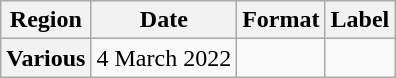<table class="wikitable plainrowheaders">
<tr>
<th scope="col">Region</th>
<th scope="col">Date</th>
<th scope="col">Format</th>
<th scope="col">Label</th>
</tr>
<tr>
<th scope="row">Various</th>
<td>4 March 2022</td>
<td></td>
<td></td>
</tr>
</table>
